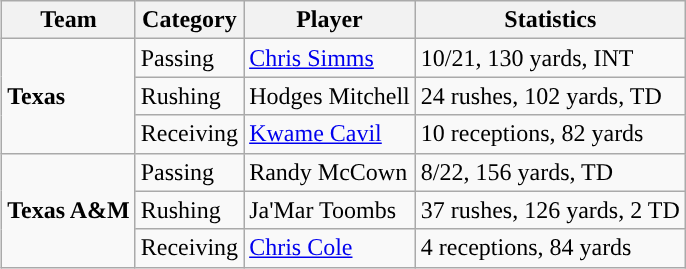<table class="wikitable" style="float: right;">
<tr>
<th>Team</th>
<th>Category</th>
<th>Player</th>
<th>Statistics</th>
</tr>
<tr>
<td rowspan=3><strong>Texas</strong></td>
<td>Passing</td>
<td><a href='#'>Chris Simms</a></td>
<td>10/21, 130 yards, INT</td>
</tr>
<tr>
<td>Rushing</td>
<td>Hodges Mitchell</td>
<td>24 rushes, 102 yards, TD</td>
</tr>
<tr>
<td>Receiving</td>
<td><a href='#'>Kwame Cavil</a></td>
<td>10 receptions, 82 yards</td>
</tr>
<tr>
<td rowspan=3><strong>Texas A&M</strong></td>
<td>Passing</td>
<td>Randy McCown</td>
<td>8/22, 156 yards, TD</td>
</tr>
<tr>
<td>Rushing</td>
<td>Ja'Mar Toombs</td>
<td>37 rushes, 126 yards, 2 TD</td>
</tr>
<tr>
<td>Receiving</td>
<td><a href='#'>Chris Cole</a></td>
<td>4 receptions, 84 yards</td>
</tr>
</table>
